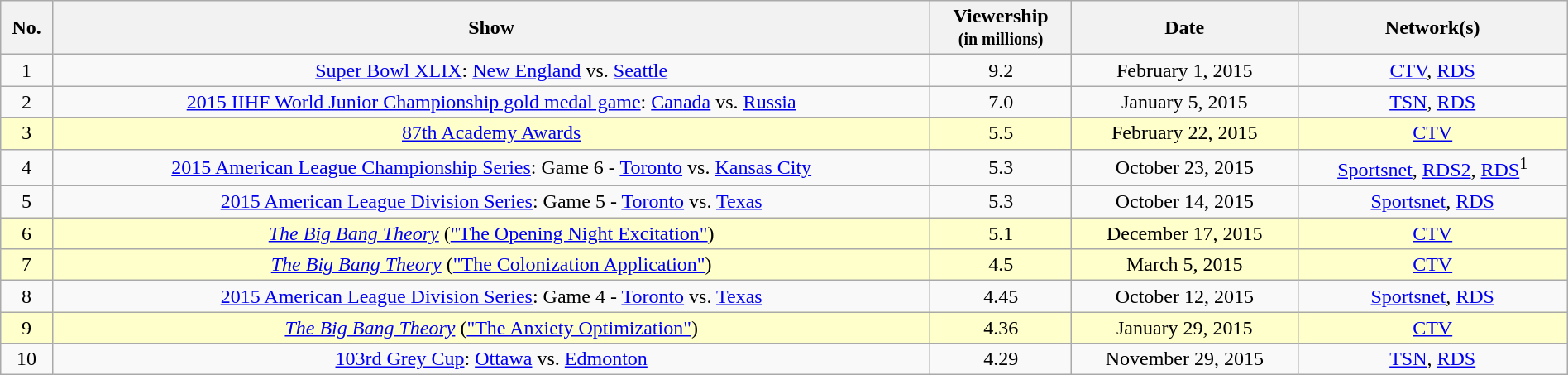<table class="wikitable sortable" style="width:100%; text-align:center;">
<tr>
<th><abbr>No.</abbr></th>
<th>Show</th>
<th>Viewership<br><small>(in millions)</small></th>
<th>Date</th>
<th>Network(s)</th>
</tr>
<tr>
<td>1</td>
<td><a href='#'>Super Bowl XLIX</a>: <a href='#'>New England</a> vs. <a href='#'>Seattle</a></td>
<td>9.2</td>
<td>February 1, 2015</td>
<td><a href='#'>CTV</a>, <a href='#'>RDS</a></td>
</tr>
<tr>
<td>2</td>
<td><a href='#'>2015 IIHF World Junior Championship gold medal game</a>: <a href='#'>Canada</a> vs. <a href='#'>Russia</a></td>
<td>7.0</td>
<td>January 5, 2015</td>
<td><a href='#'>TSN</a>, <a href='#'>RDS</a></td>
</tr>
<tr style="background:#ffc;">
<td>3</td>
<td><a href='#'>87th Academy Awards</a></td>
<td>5.5</td>
<td>February 22, 2015</td>
<td><a href='#'>CTV</a></td>
</tr>
<tr>
<td>4</td>
<td><a href='#'>2015 American League Championship Series</a>: Game 6 - <a href='#'>Toronto</a> vs. <a href='#'>Kansas City</a></td>
<td>5.3</td>
<td>October 23, 2015</td>
<td><a href='#'>Sportsnet</a>, <a href='#'>RDS2</a>, <a href='#'>RDS</a><sup>1</sup></td>
</tr>
<tr>
<td>5</td>
<td><a href='#'>2015 American League Division Series</a>: Game 5 - <a href='#'>Toronto</a> vs. <a href='#'>Texas</a></td>
<td>5.3</td>
<td>October 14, 2015</td>
<td><a href='#'>Sportsnet</a>, <a href='#'>RDS</a></td>
</tr>
<tr style="background:#ffc;">
<td>6</td>
<td><em><a href='#'>The Big Bang Theory</a></em> (<a href='#'>"The Opening Night Excitation"</a>)</td>
<td>5.1</td>
<td>December 17, 2015</td>
<td><a href='#'>CTV</a></td>
</tr>
<tr style="background:#ffc;">
<td>7</td>
<td><em><a href='#'>The Big Bang Theory</a></em> (<a href='#'>"The Colonization Application"</a>)</td>
<td>4.5</td>
<td>March 5, 2015</td>
<td><a href='#'>CTV</a></td>
</tr>
<tr>
<td>8</td>
<td><a href='#'>2015 American League Division Series</a>: Game 4 - <a href='#'>Toronto</a> vs. <a href='#'>Texas</a></td>
<td>4.45</td>
<td>October 12, 2015</td>
<td><a href='#'>Sportsnet</a>, <a href='#'>RDS</a></td>
</tr>
<tr style="background:#ffc;">
<td>9</td>
<td><em><a href='#'>The Big Bang Theory</a></em> (<a href='#'>"The Anxiety Optimization"</a>)</td>
<td>4.36</td>
<td>January 29, 2015</td>
<td><a href='#'>CTV</a></td>
</tr>
<tr>
<td>10</td>
<td><a href='#'>103rd Grey Cup</a>: <a href='#'>Ottawa</a> vs. <a href='#'>Edmonton</a></td>
<td>4.29</td>
<td>November 29, 2015</td>
<td><a href='#'>TSN</a>, <a href='#'>RDS</a></td>
</tr>
</table>
